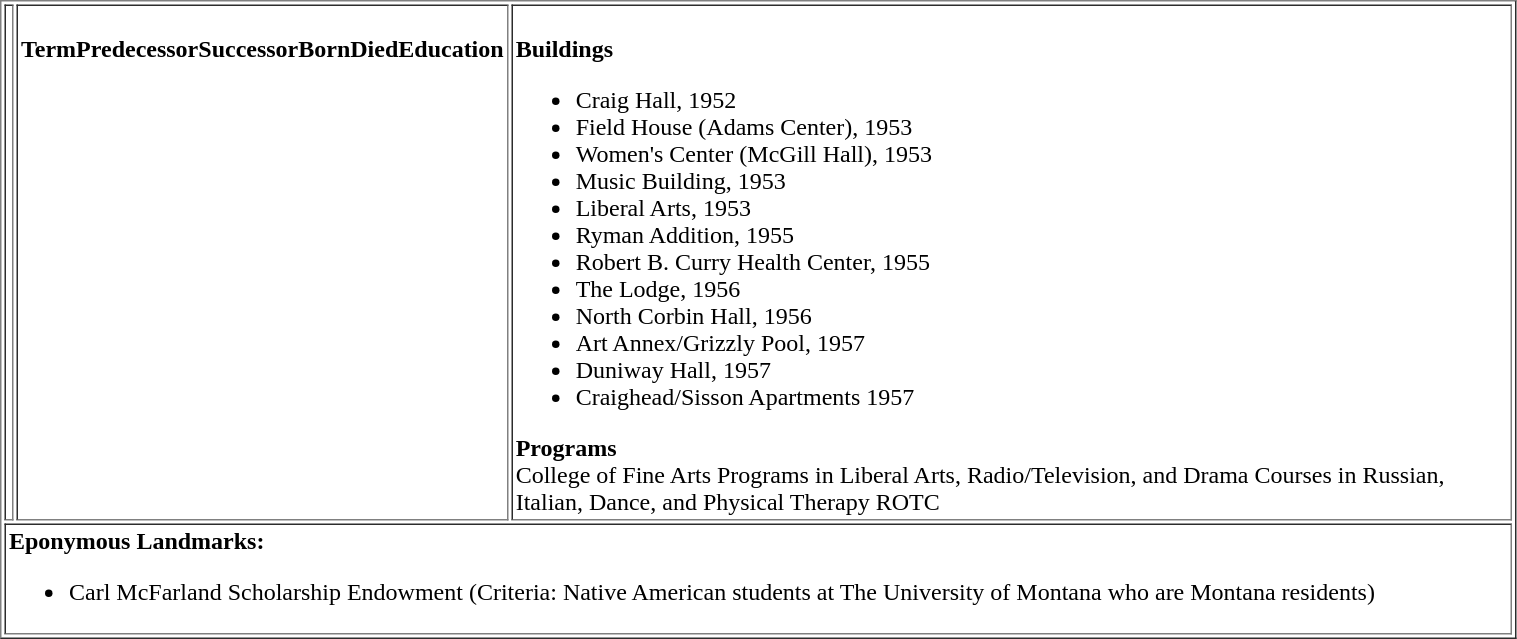<table border="1" cellpadding="2" width="80%">
<tr>
<td valign=center halign=centerwidth=230><br></td>
<td valign=top width=30%><br><strong>Term</strong><strong>Predecessor</strong><strong>Successor</strong><strong>Born</strong><strong>Died</strong><strong>Education</strong></td>
<td valign=top><br><strong>Buildings</strong><ul><li>Craig Hall, 1952</li><li>Field House (Adams Center), 1953</li><li>Women's Center (McGill Hall), 1953</li><li>Music Building, 1953</li><li>Liberal Arts, 1953</li><li>Ryman Addition, 1955</li><li>Robert B. Curry Health Center, 1955</li><li>The Lodge, 1956</li><li>North Corbin Hall, 1956</li><li>Art Annex/Grizzly Pool, 1957</li><li>Duniway Hall, 1957</li><li>Craighead/Sisson Apartments 1957</li></ul><strong>Programs</strong><br>
College of Fine Arts
Programs in Liberal Arts, Radio/Television, and Drama
Courses in Russian, Italian, Dance, and Physical Therapy
ROTC</td>
</tr>
<tr>
<td colspan="3" style="text-align: left;"><strong>Eponymous Landmarks:</strong><br><ul><li>Carl McFarland Scholarship Endowment (Criteria: Native American students at The University of Montana who are Montana residents)</li></ul></td>
</tr>
</table>
